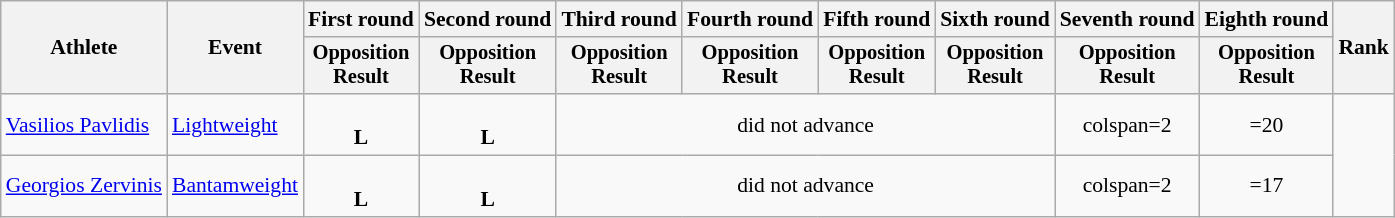<table class="wikitable" style="font-size:90%;">
<tr>
<th rowspan=2>Athlete</th>
<th rowspan=2>Event</th>
<th>First round</th>
<th>Second round</th>
<th>Third round</th>
<th>Fourth round</th>
<th>Fifth round</th>
<th>Sixth round</th>
<th>Seventh round</th>
<th>Eighth round</th>
<th rowspan=2>Rank</th>
</tr>
<tr style="font-size: 95%">
<th>Opposition<br>Result</th>
<th>Opposition<br>Result</th>
<th>Opposition<br>Result</th>
<th>Opposition<br>Result</th>
<th>Opposition<br>Result</th>
<th>Opposition<br>Result</th>
<th>Opposition<br>Result</th>
<th>Opposition<br>Result</th>
</tr>
<tr align=center>
<td align=left><a href='#'>Vasilios Pavlidis</a></td>
<td align=left><a href='#'>Lightweight</a></td>
<td> <br> <strong>L</strong></td>
<td> <br> <strong>L</strong></td>
<td colspan=4>did not advance</td>
<td>colspan=2 </td>
<td>=20</td>
</tr>
<tr align=center>
<td align=left><a href='#'>Georgios Zervinis</a></td>
<td align=left><a href='#'>Bantamweight</a></td>
<td> <br> <strong>L</strong></td>
<td> <br> <strong>L</strong></td>
<td colspan=4>did not advance</td>
<td>colspan=2 </td>
<td>=17</td>
</tr>
</table>
